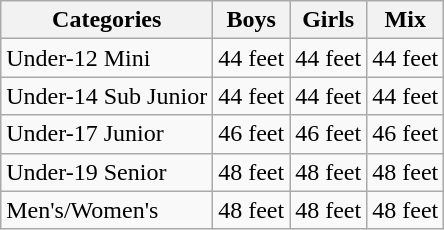<table class="wikitable">
<tr>
<th>Categories</th>
<th>Boys</th>
<th>Girls</th>
<th>Mix</th>
</tr>
<tr>
<td>Under-12 Mini</td>
<td>44 feet</td>
<td>44 feet</td>
<td>44 feet</td>
</tr>
<tr>
<td>Under-14 Sub Junior</td>
<td>44 feet</td>
<td>44 feet</td>
<td>44 feet</td>
</tr>
<tr>
<td>Under-17 Junior</td>
<td>46 feet</td>
<td>46 feet</td>
<td>46 feet</td>
</tr>
<tr>
<td>Under-19 Senior</td>
<td>48 feet</td>
<td>48 feet</td>
<td>48 feet</td>
</tr>
<tr>
<td>Men's/Women's</td>
<td>48 feet</td>
<td>48 feet</td>
<td>48 feet</td>
</tr>
</table>
